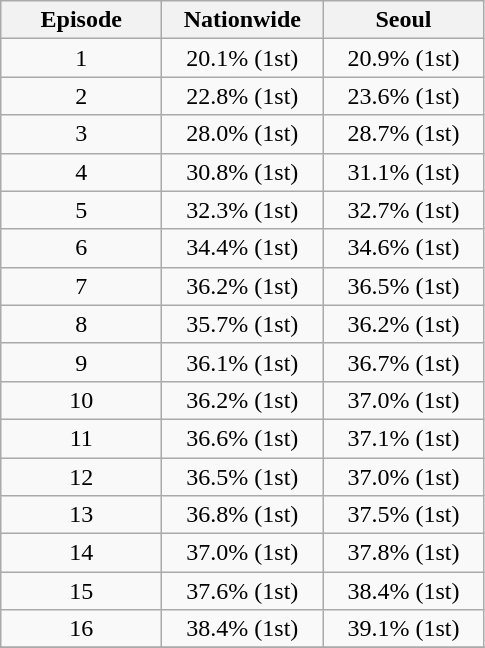<table class="wikitable">
<tr>
<th width=100>Episode</th>
<th width=100>Nationwide</th>
<th width=100>Seoul</th>
</tr>
<tr align=center>
<td>1</td>
<td>20.1% (1st)</td>
<td>20.9% (1st)</td>
</tr>
<tr align=center>
<td>2</td>
<td>22.8% (1st)</td>
<td>23.6% (1st)</td>
</tr>
<tr align=center>
<td>3</td>
<td>28.0% (1st)</td>
<td>28.7% (1st)</td>
</tr>
<tr align=center>
<td>4</td>
<td>30.8% (1st)</td>
<td>31.1% (1st)</td>
</tr>
<tr align=center>
<td>5</td>
<td>32.3% (1st)</td>
<td>32.7% (1st)</td>
</tr>
<tr align=center>
<td>6</td>
<td>34.4% (1st)</td>
<td>34.6% (1st)</td>
</tr>
<tr align=center>
<td>7</td>
<td>36.2% (1st)</td>
<td>36.5% (1st)</td>
</tr>
<tr align=center>
<td>8</td>
<td>35.7% (1st)</td>
<td>36.2% (1st)</td>
</tr>
<tr align=center>
<td>9</td>
<td>36.1% (1st)</td>
<td>36.7% (1st)</td>
</tr>
<tr align=center>
<td>10</td>
<td>36.2% (1st)</td>
<td>37.0% (1st)</td>
</tr>
<tr align=center>
<td>11</td>
<td>36.6% (1st)</td>
<td>37.1% (1st)</td>
</tr>
<tr align=center>
<td>12</td>
<td>36.5% (1st)</td>
<td>37.0% (1st)</td>
</tr>
<tr align=center>
<td>13</td>
<td>36.8% (1st)</td>
<td>37.5% (1st)</td>
</tr>
<tr align=center>
<td>14</td>
<td>37.0% (1st)</td>
<td>37.8% (1st)</td>
</tr>
<tr align=center>
<td>15</td>
<td>37.6% (1st)</td>
<td>38.4% (1st)</td>
</tr>
<tr align=center>
<td>16</td>
<td>38.4% (1st)</td>
<td>39.1% (1st)</td>
</tr>
<tr align="center">
</tr>
</table>
